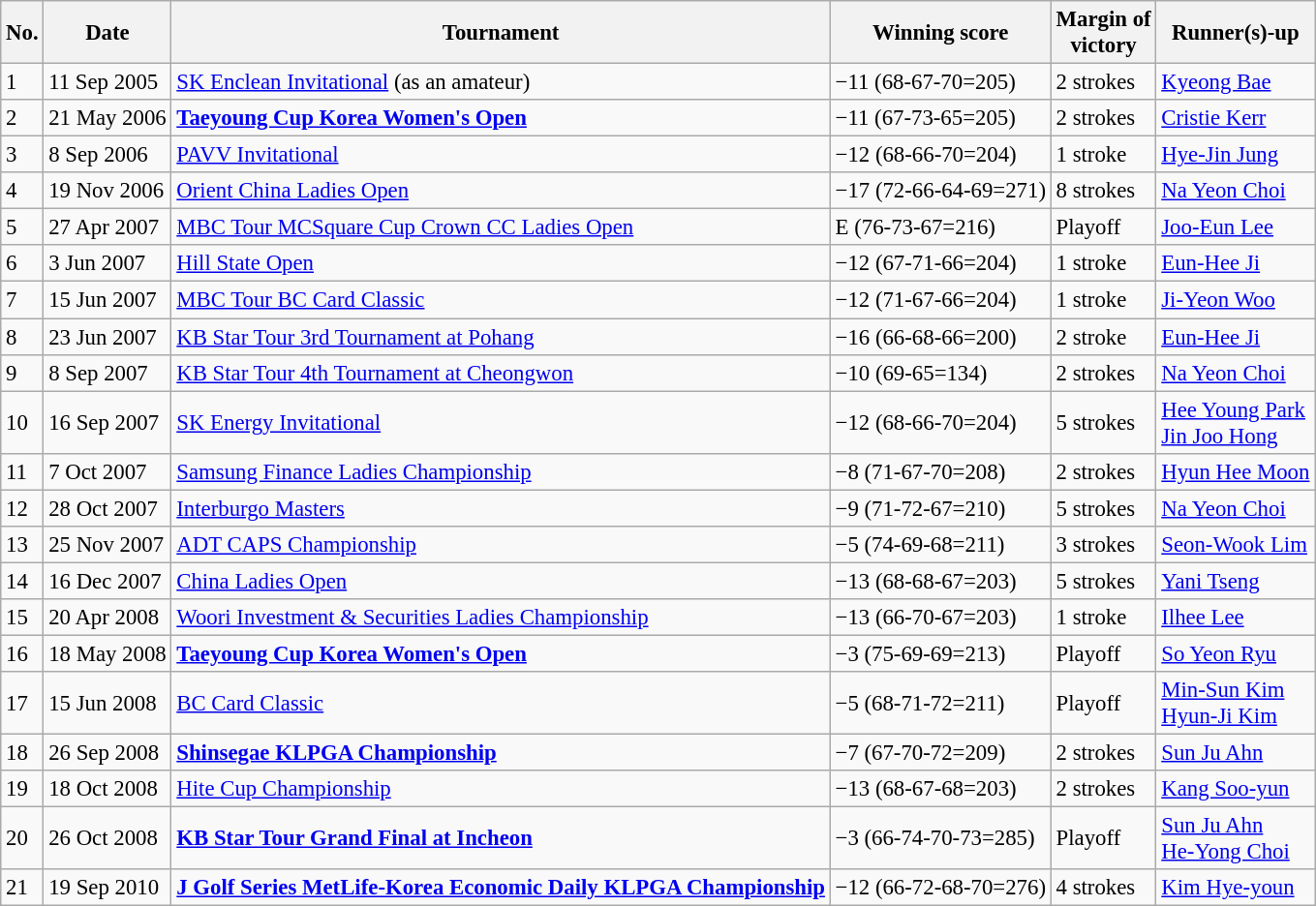<table class="wikitable" style="font-size:95%;">
<tr>
<th>No.</th>
<th>Date</th>
<th>Tournament</th>
<th>Winning score</th>
<th>Margin of<br>victory</th>
<th>Runner(s)-up</th>
</tr>
<tr>
<td>1</td>
<td>11 Sep 2005</td>
<td><a href='#'>SK Enclean Invitational</a> (as an amateur)</td>
<td>−11 (68-67-70=205)</td>
<td>2 strokes</td>
<td> <a href='#'>Kyeong Bae</a></td>
</tr>
<tr>
<td>2</td>
<td>21 May 2006</td>
<td><strong><a href='#'>Taeyoung Cup Korea Women's Open</a></strong></td>
<td>−11 (67-73-65=205)</td>
<td>2 strokes</td>
<td> <a href='#'>Cristie Kerr</a></td>
</tr>
<tr>
<td>3</td>
<td>8 Sep 2006</td>
<td><a href='#'>PAVV Invitational</a></td>
<td>−12 (68-66-70=204)</td>
<td>1 stroke</td>
<td> <a href='#'>Hye-Jin Jung</a></td>
</tr>
<tr>
<td>4</td>
<td>19 Nov 2006</td>
<td><a href='#'>Orient China Ladies Open</a></td>
<td>−17 (72-66-64-69=271)</td>
<td>8 strokes</td>
<td> <a href='#'>Na Yeon Choi</a></td>
</tr>
<tr>
<td>5</td>
<td>27 Apr 2007</td>
<td><a href='#'>MBC Tour MCSquare Cup Crown CC Ladies Open</a></td>
<td>E (76-73-67=216)</td>
<td>Playoff</td>
<td> <a href='#'>Joo-Eun Lee</a></td>
</tr>
<tr>
<td>6</td>
<td>3 Jun 2007</td>
<td><a href='#'>Hill State Open</a></td>
<td>−12 (67-71-66=204)</td>
<td>1 stroke</td>
<td> <a href='#'>Eun-Hee Ji</a></td>
</tr>
<tr>
<td>7</td>
<td>15 Jun 2007</td>
<td><a href='#'>MBC Tour BC Card Classic</a></td>
<td>−12 (71-67-66=204)</td>
<td>1 stroke</td>
<td> <a href='#'>Ji-Yeon Woo</a></td>
</tr>
<tr>
<td>8</td>
<td>23 Jun 2007</td>
<td><a href='#'>KB Star Tour 3rd Tournament at Pohang</a></td>
<td>−16 (66-68-66=200)</td>
<td>2 stroke</td>
<td> <a href='#'>Eun-Hee Ji</a></td>
</tr>
<tr>
<td>9</td>
<td>8 Sep 2007</td>
<td><a href='#'>KB Star Tour 4th Tournament at Cheongwon</a></td>
<td>−10 (69-65=134)</td>
<td>2 strokes</td>
<td> <a href='#'>Na Yeon Choi</a></td>
</tr>
<tr>
<td>10</td>
<td>16 Sep 2007</td>
<td><a href='#'>SK Energy Invitational</a></td>
<td>−12 (68-66-70=204)</td>
<td>5 strokes</td>
<td> <a href='#'>Hee Young Park</a><br> <a href='#'>Jin Joo Hong</a></td>
</tr>
<tr>
<td>11</td>
<td>7 Oct 2007</td>
<td><a href='#'>Samsung Finance Ladies Championship</a></td>
<td>−8 (71-67-70=208)</td>
<td>2 strokes</td>
<td> <a href='#'>Hyun Hee Moon</a></td>
</tr>
<tr>
<td>12</td>
<td>28 Oct 2007</td>
<td><a href='#'>Interburgo Masters</a></td>
<td>−9 (71-72-67=210)</td>
<td>5 strokes</td>
<td> <a href='#'>Na Yeon Choi</a></td>
</tr>
<tr>
<td>13</td>
<td>25 Nov 2007</td>
<td><a href='#'>ADT CAPS Championship</a></td>
<td>−5 (74-69-68=211)</td>
<td>3 strokes</td>
<td> <a href='#'>Seon-Wook Lim</a></td>
</tr>
<tr>
<td>14</td>
<td>16 Dec 2007</td>
<td><a href='#'>China Ladies Open</a></td>
<td>−13 (68-68-67=203)</td>
<td>5 strokes</td>
<td> <a href='#'>Yani Tseng</a></td>
</tr>
<tr>
<td>15</td>
<td>20 Apr 2008</td>
<td><a href='#'>Woori Investment & Securities Ladies Championship</a></td>
<td>−13 (66-70-67=203)</td>
<td>1 stroke</td>
<td> <a href='#'>Ilhee Lee</a></td>
</tr>
<tr>
<td>16</td>
<td>18 May 2008</td>
<td><strong><a href='#'>Taeyoung Cup Korea Women's Open</a></strong></td>
<td>−3 (75-69-69=213)</td>
<td>Playoff</td>
<td> <a href='#'>So Yeon Ryu</a></td>
</tr>
<tr>
<td>17</td>
<td>15 Jun 2008</td>
<td><a href='#'>BC Card Classic</a></td>
<td>−5 (68-71-72=211)</td>
<td>Playoff</td>
<td> <a href='#'>Min-Sun Kim</a><br> <a href='#'>Hyun-Ji Kim</a></td>
</tr>
<tr>
<td>18</td>
<td>26 Sep 2008</td>
<td><strong><a href='#'>Shinsegae KLPGA Championship</a></strong></td>
<td>−7 (67-70-72=209)</td>
<td>2 strokes</td>
<td> <a href='#'>Sun Ju Ahn</a></td>
</tr>
<tr>
<td>19</td>
<td>18 Oct 2008</td>
<td><a href='#'>Hite Cup Championship</a></td>
<td>−13 (68-67-68=203)</td>
<td>2 strokes</td>
<td> <a href='#'>Kang Soo-yun</a></td>
</tr>
<tr>
<td>20</td>
<td>26 Oct 2008</td>
<td><strong><a href='#'>KB Star Tour Grand Final at Incheon</a></strong></td>
<td>−3 (66-74-70-73=285)</td>
<td>Playoff</td>
<td> <a href='#'>Sun Ju Ahn</a><br> <a href='#'>He-Yong Choi</a></td>
</tr>
<tr>
<td>21</td>
<td>19 Sep 2010</td>
<td><strong><a href='#'>J Golf Series MetLife-Korea Economic Daily KLPGA Championship</a></strong></td>
<td>−12 (66-72-68-70=276)</td>
<td>4 strokes</td>
<td> <a href='#'>Kim Hye-youn</a></td>
</tr>
</table>
